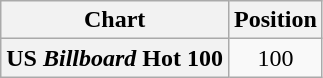<table class="wikitable plainrowheaders" style="text-align:center">
<tr>
<th>Chart</th>
<th>Position</th>
</tr>
<tr>
<th scope="row">US <em>Billboard</em> Hot 100</th>
<td>100</td>
</tr>
</table>
